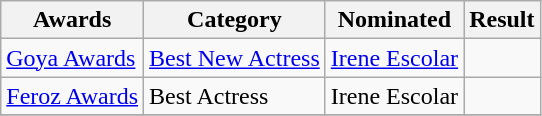<table class="wikitable">
<tr>
<th>Awards</th>
<th>Category</th>
<th>Nominated</th>
<th>Result</th>
</tr>
<tr>
<td rowspan=1><a href='#'>Goya Awards</a></td>
<td><a href='#'>Best New Actress</a></td>
<td><a href='#'>Irene Escolar</a></td>
<td></td>
</tr>
<tr>
<td rowspan=1><a href='#'>Feroz Awards</a></td>
<td>Best Actress</td>
<td>Irene Escolar</td>
<td></td>
</tr>
<tr>
</tr>
</table>
